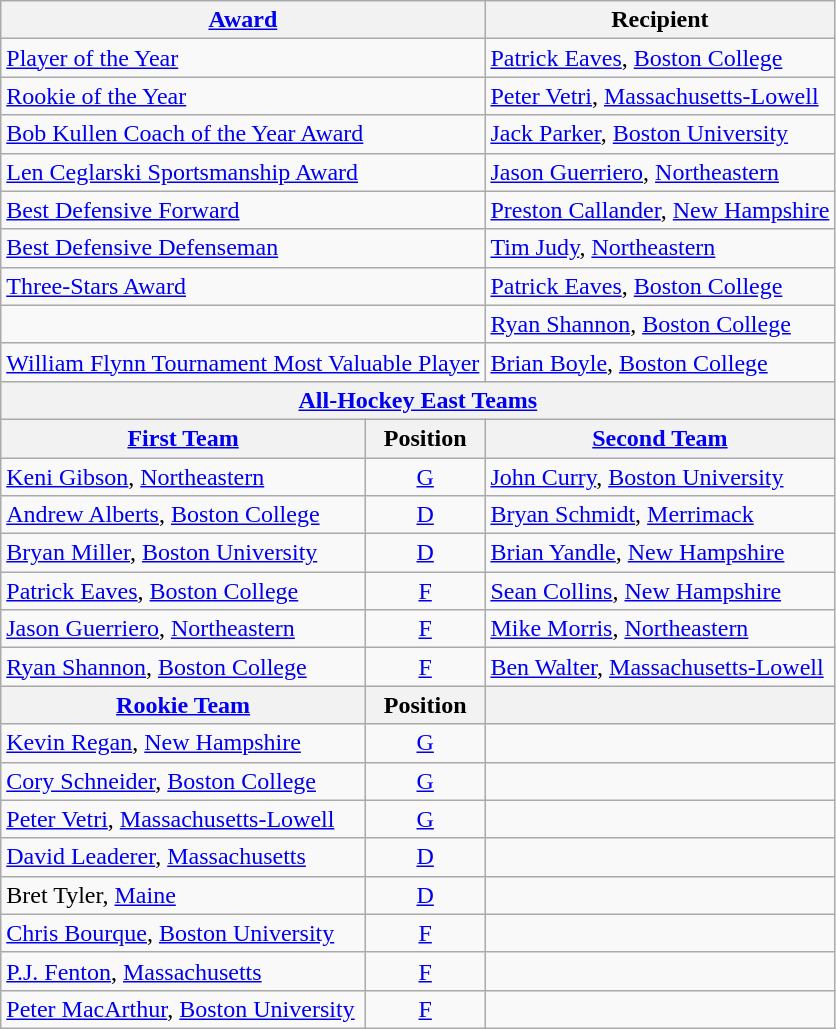<table class="wikitable">
<tr>
<th colspan=2><a href='#'>Award</a></th>
<th>Recipient</th>
</tr>
<tr>
<td colspan=2><a href='#'>Player of the Year</a></td>
<td><a href='#'>Patrick Eaves</a>, <a href='#'>Boston College</a></td>
</tr>
<tr>
<td colspan=2><a href='#'>Rookie of the Year</a></td>
<td><a href='#'>Peter Vetri</a>, <a href='#'>Massachusetts-Lowell</a></td>
</tr>
<tr>
<td colspan=2><a href='#'>Bob Kullen Coach of the Year Award</a></td>
<td><a href='#'>Jack Parker</a>, <a href='#'>Boston University</a></td>
</tr>
<tr>
<td colspan=2><a href='#'>Len Ceglarski Sportsmanship Award</a></td>
<td><a href='#'>Jason Guerriero</a>, <a href='#'>Northeastern</a></td>
</tr>
<tr>
<td colspan=2><a href='#'>Best Defensive Forward</a></td>
<td><a href='#'>Preston Callander</a>, <a href='#'>New Hampshire</a></td>
</tr>
<tr>
<td colspan=2><a href='#'>Best Defensive Defenseman</a></td>
<td><a href='#'>Tim Judy</a>, <a href='#'>Northeastern</a></td>
</tr>
<tr>
<td colspan=2><a href='#'>Three-Stars Award</a></td>
<td><a href='#'>Patrick Eaves</a>, <a href='#'>Boston College</a></td>
</tr>
<tr>
<td colspan=2></td>
<td><a href='#'>Ryan Shannon</a>, <a href='#'>Boston College</a></td>
</tr>
<tr>
<td colspan=2><a href='#'>William Flynn Tournament Most Valuable Player</a></td>
<td><a href='#'>Brian Boyle</a>, <a href='#'>Boston College</a></td>
</tr>
<tr>
<th colspan=3><a href='#'>All-Hockey East Teams</a></th>
</tr>
<tr>
<th><a href='#'>First Team</a></th>
<th>  Position  </th>
<th><a href='#'>Second Team</a></th>
</tr>
<tr>
<td><a href='#'>Keni Gibson</a>, <a href='#'>Northeastern</a></td>
<td align=center><a href='#'>G</a></td>
<td><a href='#'>John Curry</a>, <a href='#'>Boston University</a></td>
</tr>
<tr>
<td><a href='#'>Andrew Alberts</a>, <a href='#'>Boston College</a></td>
<td align=center><a href='#'>D</a></td>
<td><a href='#'>Bryan Schmidt</a>, <a href='#'>Merrimack</a></td>
</tr>
<tr>
<td><a href='#'>Bryan Miller</a>, <a href='#'>Boston University</a></td>
<td align=center><a href='#'>D</a></td>
<td><a href='#'>Brian Yandle</a>, <a href='#'>New Hampshire</a></td>
</tr>
<tr>
<td><a href='#'>Patrick Eaves</a>, <a href='#'>Boston College</a></td>
<td align=center><a href='#'>F</a></td>
<td><a href='#'>Sean Collins</a>, <a href='#'>New Hampshire</a></td>
</tr>
<tr>
<td><a href='#'>Jason Guerriero</a>, <a href='#'>Northeastern</a></td>
<td align=center><a href='#'>F</a></td>
<td><a href='#'>Mike Morris</a>, <a href='#'>Northeastern</a></td>
</tr>
<tr>
<td><a href='#'>Ryan Shannon</a>, <a href='#'>Boston College</a></td>
<td align=center><a href='#'>F</a></td>
<td><a href='#'>Ben Walter</a>, <a href='#'>Massachusetts-Lowell</a></td>
</tr>
<tr>
<th><a href='#'>Rookie Team</a></th>
<th>  Position  </th>
<th></th>
</tr>
<tr>
<td><a href='#'>Kevin Regan</a>, <a href='#'>New Hampshire</a></td>
<td align=center><a href='#'>G</a></td>
<td></td>
</tr>
<tr>
<td><a href='#'>Cory Schneider</a>, <a href='#'>Boston College</a></td>
<td align=center><a href='#'>G</a></td>
<td></td>
</tr>
<tr>
<td><a href='#'>Peter Vetri</a>, <a href='#'>Massachusetts-Lowell</a></td>
<td align=center><a href='#'>G</a></td>
<td></td>
</tr>
<tr>
<td><a href='#'>David Leaderer</a>, <a href='#'>Massachusetts</a></td>
<td align=center><a href='#'>D</a></td>
<td></td>
</tr>
<tr>
<td>Bret Tyler, <a href='#'>Maine</a></td>
<td align=center><a href='#'>D</a></td>
<td></td>
</tr>
<tr>
<td><a href='#'>Chris Bourque</a>, <a href='#'>Boston University</a></td>
<td align=center><a href='#'>F</a></td>
<td></td>
</tr>
<tr>
<td><a href='#'>P.J. Fenton</a>, <a href='#'>Massachusetts</a></td>
<td align=center><a href='#'>F</a></td>
<td></td>
</tr>
<tr>
<td><a href='#'>Peter MacArthur</a>, <a href='#'>Boston University</a></td>
<td align=center><a href='#'>F</a></td>
<td></td>
</tr>
</table>
